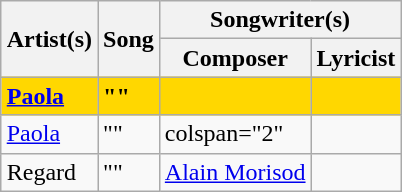<table class="sortable wikitable" style="margin: 1em auto 1em auto; text-align:left">
<tr>
<th rowspan="2">Artist(s)</th>
<th rowspan="2">Song</th>
<th colspan="2">Songwriter(s)</th>
</tr>
<tr>
<th>Composer</th>
<th>Lyricist</th>
</tr>
<tr style="font-weight:bold; background:gold;">
<td><a href='#'>Paola</a></td>
<td>""</td>
<td></td>
<td></td>
</tr>
<tr>
<td><a href='#'>Paola</a></td>
<td>""</td>
<td>colspan="2" </td>
</tr>
<tr>
<td>Regard</td>
<td>""</td>
<td><a href='#'>Alain Morisod</a></td>
<td></td>
</tr>
</table>
